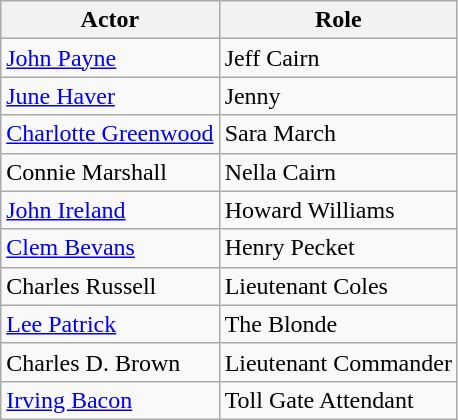<table class="wikitable">
<tr>
<th>Actor</th>
<th>Role</th>
</tr>
<tr>
<td><a href='#'>John Payne</a></td>
<td>Jeff Cairn</td>
</tr>
<tr>
<td><a href='#'>June Haver</a></td>
<td>Jenny</td>
</tr>
<tr>
<td><a href='#'>Charlotte Greenwood</a></td>
<td>Sara March</td>
</tr>
<tr>
<td>Connie Marshall</td>
<td>Nella Cairn</td>
</tr>
<tr>
<td><a href='#'>John Ireland</a></td>
<td>Howard Williams</td>
</tr>
<tr>
<td><a href='#'>Clem Bevans</a></td>
<td>Henry Pecket</td>
</tr>
<tr>
<td>Charles Russell</td>
<td>Lieutenant Coles</td>
</tr>
<tr>
<td><a href='#'>Lee Patrick</a></td>
<td>The Blonde</td>
</tr>
<tr>
<td>Charles D. Brown</td>
<td>Lieutenant Commander</td>
</tr>
<tr>
<td><a href='#'>Irving Bacon</a></td>
<td>Toll Gate Attendant</td>
</tr>
</table>
